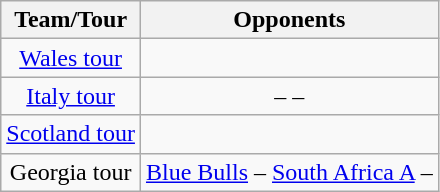<table class="wikitable" style="text-align:center;" border="1">
<tr>
<th style="width="100">Team/Tour</th>
<th style="width"390">Opponents</th>
</tr>
<tr>
<td><a href='#'>Wales tour</a></td>
<td align=center></td>
</tr>
<tr>
<td><a href='#'>Italy tour</a></td>
<td align=center> –  – </td>
</tr>
<tr>
<td><a href='#'>Scotland tour</a></td>
<td align=center></td>
</tr>
<tr>
<td>Georgia tour</td>
<td align=center> <a href='#'>Blue Bulls</a> –  <a href='#'>South Africa A</a> – </td>
</tr>
</table>
